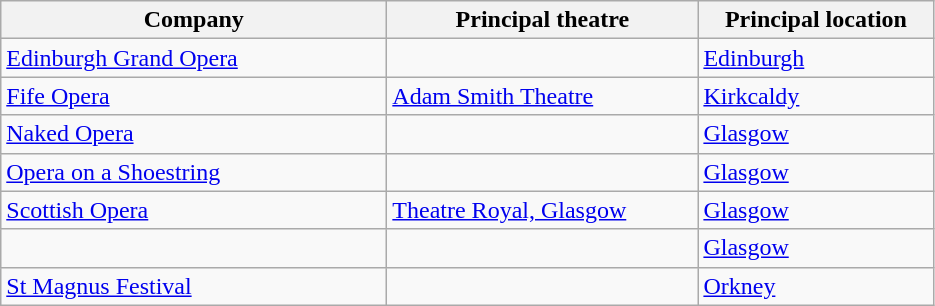<table class="wikitable">
<tr>
<th width=250>Company</th>
<th width=200>Principal theatre</th>
<th width=150>Principal location</th>
</tr>
<tr>
<td><a href='#'>Edinburgh Grand Opera</a></td>
<td></td>
<td><a href='#'>Edinburgh</a></td>
</tr>
<tr>
<td><a href='#'>Fife Opera</a></td>
<td><a href='#'>Adam Smith Theatre</a></td>
<td><a href='#'>Kirkcaldy</a></td>
</tr>
<tr>
<td><a href='#'>Naked Opera</a></td>
<td> </td>
<td><a href='#'>Glasgow</a></td>
</tr>
<tr>
<td><a href='#'>Opera on a Shoestring</a></td>
<td> </td>
<td><a href='#'>Glasgow</a></td>
</tr>
<tr>
<td><a href='#'>Scottish Opera</a></td>
<td><a href='#'>Theatre Royal, Glasgow</a></td>
<td><a href='#'>Glasgow</a></td>
</tr>
<tr>
<td></td>
<td></td>
<td><a href='#'>Glasgow</a></td>
</tr>
<tr>
<td><a href='#'>St Magnus Festival</a></td>
<td></td>
<td><a href='#'>Orkney</a></td>
</tr>
</table>
